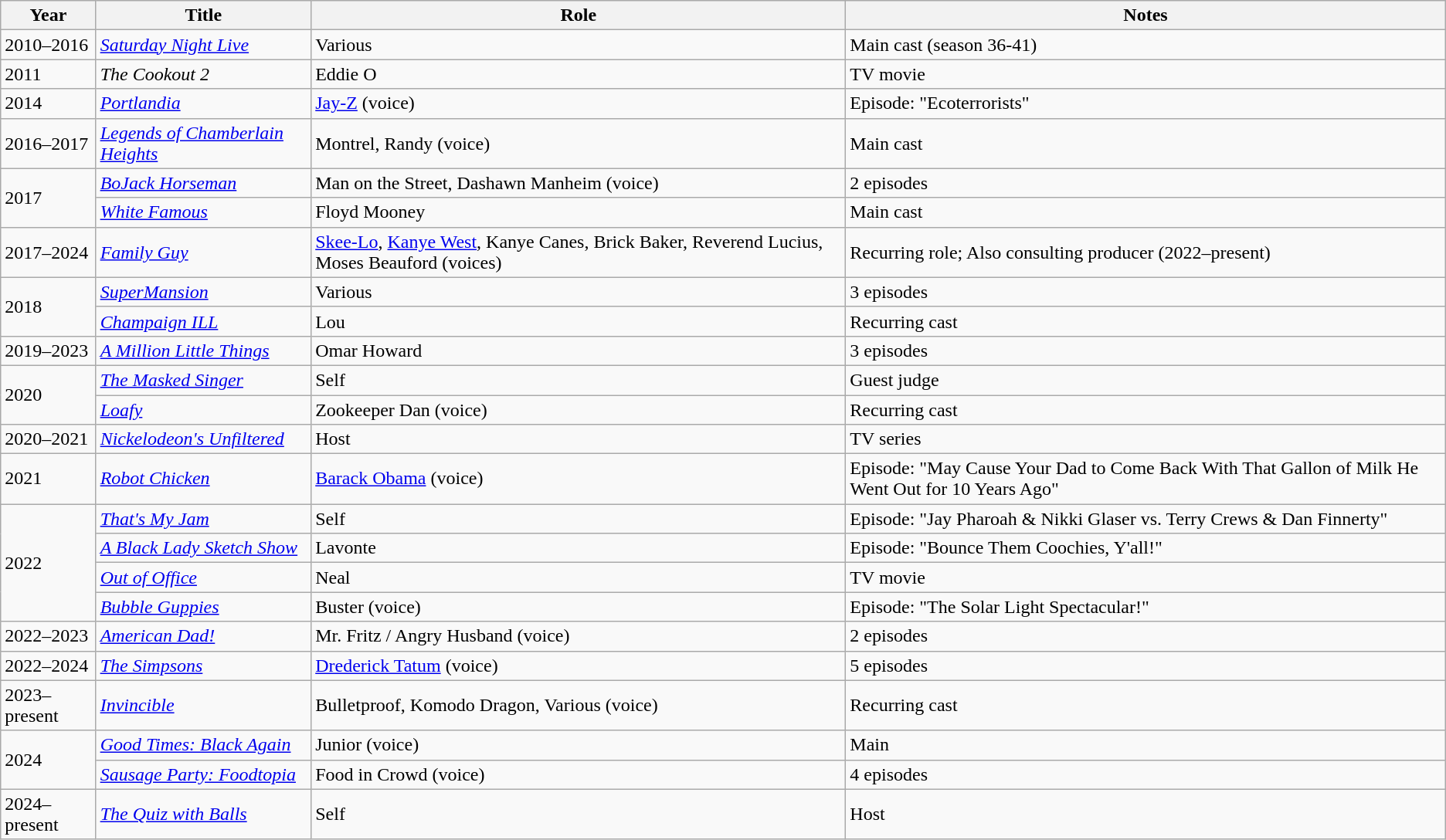<table class="wikitable sortable">
<tr>
<th>Year</th>
<th>Title</th>
<th>Role</th>
<th>Notes</th>
</tr>
<tr>
<td>2010–2016</td>
<td><em><a href='#'>Saturday Night Live</a></em></td>
<td>Various</td>
<td>Main cast (season 36-41)</td>
</tr>
<tr>
<td>2011</td>
<td><em>The Cookout 2</em></td>
<td>Eddie O</td>
<td>TV movie</td>
</tr>
<tr>
<td>2014</td>
<td><em><a href='#'>Portlandia</a></em></td>
<td><a href='#'>Jay-Z</a> (voice)</td>
<td>Episode: "Ecoterrorists"</td>
</tr>
<tr>
<td>2016–2017</td>
<td><em><a href='#'>Legends of Chamberlain Heights</a></em></td>
<td>Montrel, Randy (voice)</td>
<td>Main cast</td>
</tr>
<tr>
<td rowspan="2">2017</td>
<td><em><a href='#'>BoJack Horseman</a></em></td>
<td>Man on the Street, Dashawn Manheim (voice)</td>
<td>2 episodes</td>
</tr>
<tr>
<td><em><a href='#'>White Famous</a></em></td>
<td>Floyd Mooney</td>
<td>Main cast</td>
</tr>
<tr>
<td>2017–2024</td>
<td><em><a href='#'>Family Guy</a></em></td>
<td><a href='#'>Skee-Lo</a>, <a href='#'>Kanye West</a>, Kanye Canes, Brick Baker, Reverend Lucius, Moses Beauford (voices)</td>
<td>Recurring role; Also consulting producer (2022–present)</td>
</tr>
<tr>
<td rowspan="2">2018</td>
<td><em><a href='#'>SuperMansion</a></em></td>
<td>Various</td>
<td>3 episodes</td>
</tr>
<tr>
<td><em><a href='#'>Champaign ILL</a></em></td>
<td>Lou</td>
<td>Recurring cast</td>
</tr>
<tr>
<td>2019–2023</td>
<td><em><a href='#'>A Million Little Things</a></em></td>
<td>Omar Howard</td>
<td>3 episodes</td>
</tr>
<tr>
<td rowspan="2">2020</td>
<td><em><a href='#'>The Masked Singer</a></em></td>
<td>Self</td>
<td>Guest judge</td>
</tr>
<tr>
<td><em><a href='#'>Loafy</a></em></td>
<td>Zookeeper Dan (voice)</td>
<td>Recurring cast</td>
</tr>
<tr>
<td>2020–2021</td>
<td><em><a href='#'>Nickelodeon's Unfiltered</a></em></td>
<td>Host</td>
<td>TV series</td>
</tr>
<tr>
<td>2021</td>
<td><em><a href='#'>Robot Chicken</a></em></td>
<td><a href='#'>Barack Obama</a> (voice)</td>
<td>Episode: "May Cause Your Dad to Come Back With That Gallon of Milk He Went Out for 10 Years Ago"</td>
</tr>
<tr>
<td rowspan="4">2022</td>
<td><em><a href='#'>That's My Jam</a></em></td>
<td>Self</td>
<td>Episode: "Jay Pharoah & Nikki Glaser vs. Terry Crews & Dan Finnerty"</td>
</tr>
<tr>
<td><em><a href='#'>A Black Lady Sketch Show</a></em></td>
<td>Lavonte</td>
<td>Episode: "Bounce Them Coochies, Y'all!"</td>
</tr>
<tr>
<td><em><a href='#'>Out of Office</a></em></td>
<td>Neal</td>
<td>TV movie</td>
</tr>
<tr>
<td><em><a href='#'>Bubble Guppies</a></em></td>
<td>Buster (voice)</td>
<td>Episode: "The Solar Light Spectacular!"</td>
</tr>
<tr>
<td>2022–2023</td>
<td><em><a href='#'>American Dad!</a></em></td>
<td>Mr. Fritz / Angry Husband (voice)</td>
<td>2 episodes</td>
</tr>
<tr>
<td>2022–2024</td>
<td><em><a href='#'>The Simpsons</a></em></td>
<td><a href='#'>Drederick Tatum</a> (voice)</td>
<td>5 episodes</td>
</tr>
<tr>
<td>2023–present</td>
<td><em><a href='#'>Invincible</a></em></td>
<td>Bulletproof, Komodo Dragon, Various (voice)</td>
<td>Recurring cast</td>
</tr>
<tr>
<td rowspan="2">2024</td>
<td><em><a href='#'>Good Times: Black Again</a></em></td>
<td>Junior (voice)</td>
<td>Main</td>
</tr>
<tr>
<td><em><a href='#'>Sausage Party: Foodtopia</a></em></td>
<td>Food in Crowd (voice)</td>
<td>4 episodes</td>
</tr>
<tr>
<td>2024–present</td>
<td><em><a href='#'>The Quiz with Balls</a></em></td>
<td>Self</td>
<td>Host</td>
</tr>
</table>
